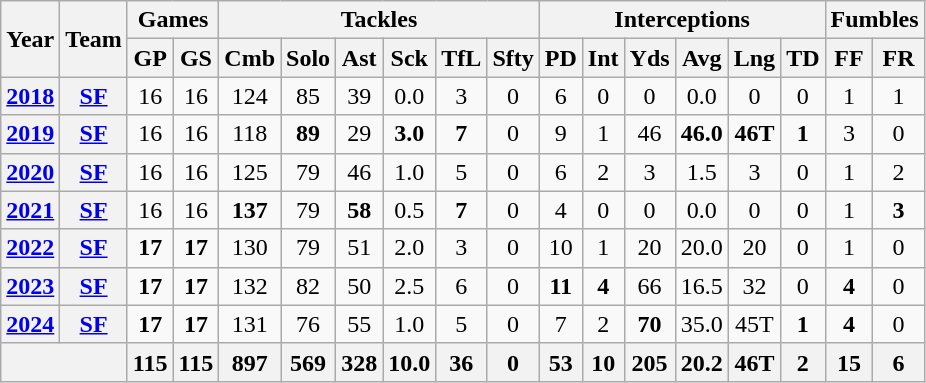<table class="wikitable" style="text-align:center;">
<tr>
<th rowspan="2">Year</th>
<th rowspan="2">Team</th>
<th colspan="2">Games</th>
<th colspan="6">Tackles</th>
<th colspan="6">Interceptions</th>
<th colspan="2">Fumbles</th>
</tr>
<tr>
<th>GP</th>
<th>GS</th>
<th>Cmb</th>
<th>Solo</th>
<th>Ast</th>
<th>Sck</th>
<th>TfL</th>
<th>Sfty</th>
<th>PD</th>
<th>Int</th>
<th>Yds</th>
<th>Avg</th>
<th>Lng</th>
<th>TD</th>
<th>FF</th>
<th>FR</th>
</tr>
<tr>
<th><a href='#'>2018</a></th>
<th><a href='#'>SF</a></th>
<td>16</td>
<td>16</td>
<td>124</td>
<td>85</td>
<td>39</td>
<td>0.0</td>
<td>3</td>
<td>0</td>
<td>6</td>
<td>0</td>
<td>0</td>
<td>0.0</td>
<td>0</td>
<td>0</td>
<td>1</td>
<td>1</td>
</tr>
<tr>
<th><a href='#'>2019</a></th>
<th><a href='#'>SF</a></th>
<td>16</td>
<td>16</td>
<td>118</td>
<td><strong>89</strong></td>
<td>29</td>
<td><strong>3.0</strong></td>
<td><strong>7</strong></td>
<td>0</td>
<td>9</td>
<td>1</td>
<td>46</td>
<td><strong>46.0</strong></td>
<td><strong>46T</strong></td>
<td><strong>1</strong></td>
<td>3</td>
<td>0</td>
</tr>
<tr>
<th><a href='#'>2020</a></th>
<th><a href='#'>SF</a></th>
<td>16</td>
<td>16</td>
<td>125</td>
<td>79</td>
<td>46</td>
<td>1.0</td>
<td>5</td>
<td>0</td>
<td>6</td>
<td>2</td>
<td>3</td>
<td>1.5</td>
<td>3</td>
<td>0</td>
<td>1</td>
<td>2</td>
</tr>
<tr>
<th><a href='#'>2021</a></th>
<th><a href='#'>SF</a></th>
<td>16</td>
<td>16</td>
<td><strong>137</strong></td>
<td>79</td>
<td><strong>58</strong></td>
<td>0.5</td>
<td><strong>7</strong></td>
<td>0</td>
<td>4</td>
<td>0</td>
<td>0</td>
<td>0.0</td>
<td>0</td>
<td>0</td>
<td>1</td>
<td><strong>3</strong></td>
</tr>
<tr>
<th><a href='#'>2022</a></th>
<th><a href='#'>SF</a></th>
<td><strong>17</strong></td>
<td><strong>17</strong></td>
<td>130</td>
<td>79</td>
<td>51</td>
<td>2.0</td>
<td>3</td>
<td>0</td>
<td>10</td>
<td>1</td>
<td>20</td>
<td>20.0</td>
<td>20</td>
<td>0</td>
<td>1</td>
<td>0</td>
</tr>
<tr>
<th><a href='#'>2023</a></th>
<th><a href='#'>SF</a></th>
<td><strong>17</strong></td>
<td><strong>17</strong></td>
<td>132</td>
<td>82</td>
<td>50</td>
<td>2.5</td>
<td>6</td>
<td>0</td>
<td><strong>11</strong></td>
<td><strong>4</strong></td>
<td>66</td>
<td>16.5</td>
<td>32</td>
<td>0</td>
<td><strong>4</strong></td>
<td>0</td>
</tr>
<tr>
<th><a href='#'>2024</a></th>
<th><a href='#'>SF</a></th>
<td><strong>17</strong></td>
<td><strong>17</strong></td>
<td>131</td>
<td>76</td>
<td>55</td>
<td>1.0</td>
<td>5</td>
<td>0</td>
<td>7</td>
<td>2</td>
<td><strong>70</strong></td>
<td>35.0</td>
<td>45T</td>
<td><strong>1</strong></td>
<td><strong>4</strong></td>
<td>0</td>
</tr>
<tr>
<th colspan="2"></th>
<th>115</th>
<th>115</th>
<th>897</th>
<th>569</th>
<th>328</th>
<th>10.0</th>
<th>36</th>
<th>0</th>
<th>53</th>
<th>10</th>
<th>205</th>
<th>20.2</th>
<th>46T</th>
<th>2</th>
<th>15</th>
<th>6</th>
</tr>
</table>
